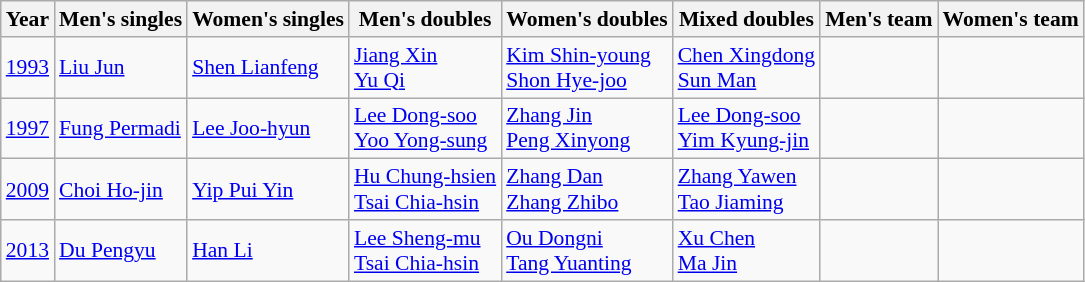<table class="wikitable" style="font-size:90%;">
<tr>
<th>Year</th>
<th>Men's singles</th>
<th>Women's singles</th>
<th>Men's doubles</th>
<th>Women's doubles</th>
<th>Mixed doubles</th>
<th>Men's team</th>
<th>Women's team</th>
</tr>
<tr>
<td><a href='#'>1993</a></td>
<td> <a href='#'>Liu Jun</a></td>
<td> <a href='#'>Shen Lianfeng</a></td>
<td> <a href='#'>Jiang Xin</a> <br>  <a href='#'>Yu Qi</a></td>
<td> <a href='#'>Kim Shin-young</a> <br>  <a href='#'>Shon Hye-joo</a></td>
<td> <a href='#'>Chen Xingdong</a> <br>  <a href='#'>Sun Man</a></td>
<td></td>
<td></td>
</tr>
<tr>
<td><a href='#'>1997</a></td>
<td> <a href='#'>Fung Permadi</a></td>
<td> <a href='#'>Lee Joo-hyun</a></td>
<td> <a href='#'>Lee Dong-soo</a> <br>  <a href='#'>Yoo Yong-sung</a></td>
<td> <a href='#'>Zhang Jin</a> <br>  <a href='#'>Peng Xinyong</a></td>
<td> <a href='#'>Lee Dong-soo</a> <br>  <a href='#'>Yim Kyung-jin</a></td>
<td></td>
<td></td>
</tr>
<tr>
<td><a href='#'>2009</a></td>
<td> <a href='#'>Choi Ho-jin</a></td>
<td> <a href='#'>Yip Pui Yin</a></td>
<td> <a href='#'>Hu Chung-hsien</a> <br>  <a href='#'>Tsai Chia-hsin</a></td>
<td> <a href='#'>Zhang Dan</a> <br>  <a href='#'>Zhang Zhibo</a></td>
<td> <a href='#'>Zhang Yawen</a> <br>  <a href='#'>Tao Jiaming</a></td>
<td></td>
<td></td>
</tr>
<tr>
<td><a href='#'>2013</a></td>
<td> <a href='#'>Du Pengyu</a></td>
<td> <a href='#'>Han Li</a></td>
<td> <a href='#'>Lee Sheng-mu</a> <br>  <a href='#'>Tsai Chia-hsin</a></td>
<td> <a href='#'>Ou Dongni</a> <br>  <a href='#'>Tang Yuanting</a></td>
<td> <a href='#'>Xu Chen</a> <br>  <a href='#'>Ma Jin</a></td>
<td></td>
<td></td>
</tr>
</table>
